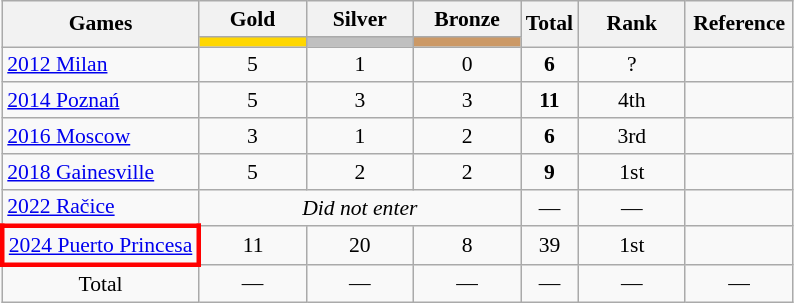<table class="wikitable" style="text-align:center; font-size:90%;">
<tr>
<th rowspan=2>Games</th>
<th style="width:4.5em;">Gold</th>
<th style="width:4.5em;">Silver</th>
<th style="width:4.5em;">Bronze</th>
<th rowspan=2 !style="width:4.5em;">Total</th>
<th rowspan=2 style="width:4.5em;">Rank</th>
<th rowspan=2 style="width:4.5em;">Reference</th>
</tr>
<tr>
<td style="background:gold;"></td>
<td style="background:silver;"></td>
<td style="background:#cc9966;"></td>
</tr>
<tr>
<td align=left> <a href='#'>2012 Milan</a></td>
<td>5</td>
<td>1</td>
<td>0</td>
<td><strong>6</strong></td>
<td>?</td>
<td></td>
</tr>
<tr>
<td align=left> <a href='#'>2014 Poznań</a></td>
<td>5</td>
<td>3</td>
<td>3</td>
<td><strong>11</strong></td>
<td>4th</td>
<td></td>
</tr>
<tr>
<td align=left> <a href='#'>2016 Moscow</a></td>
<td>3</td>
<td>1</td>
<td>2</td>
<td><strong>6</strong></td>
<td>3rd</td>
<td></td>
</tr>
<tr>
<td align=left> <a href='#'>2018 Gainesville</a></td>
<td>5</td>
<td>2</td>
<td>2</td>
<td><strong>9</strong></td>
<td>1st</td>
<td></td>
</tr>
<tr>
<td align=left> <a href='#'>2022 Račice</a></td>
<td colspan=3><em>Did not enter</em></td>
<td>—</td>
<td>—</td>
<td></td>
</tr>
<tr>
<td align=left style="border: 3px solid red"> <a href='#'>2024 Puerto Princesa</a></td>
<td>11</td>
<td>20</td>
<td>8</td>
<td>39</td>
<td>1st</td>
<td></td>
</tr>
<tr>
<td>Total</td>
<td>—</td>
<td>—</td>
<td>—</td>
<td>—</td>
<td>—</td>
<td>—</td>
</tr>
</table>
